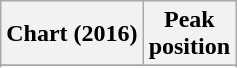<table class="wikitable sortable plainrowheaders">
<tr>
<th scope="col">Chart (2016)</th>
<th scope="col">Peak<br>position</th>
</tr>
<tr>
</tr>
<tr>
</tr>
</table>
